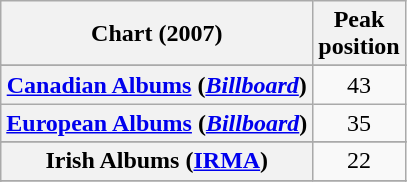<table class="wikitable sortable plainrowheaders" style="text-align:center">
<tr>
<th scope="col">Chart (2007)</th>
<th scope="col">Peak<br>position</th>
</tr>
<tr>
</tr>
<tr>
</tr>
<tr>
</tr>
<tr>
<th scope="row"><a href='#'>Canadian Albums</a> (<em><a href='#'>Billboard</a></em>)</th>
<td>43</td>
</tr>
<tr>
<th scope="row"><a href='#'>European Albums</a> (<em><a href='#'>Billboard</a></em>)</th>
<td>35</td>
</tr>
<tr>
</tr>
<tr>
<th scope="row">Irish Albums (<a href='#'>IRMA</a>)</th>
<td style="text-align:center">22</td>
</tr>
<tr>
</tr>
<tr>
</tr>
<tr>
</tr>
<tr>
</tr>
<tr>
</tr>
<tr>
</tr>
<tr>
</tr>
<tr>
</tr>
</table>
